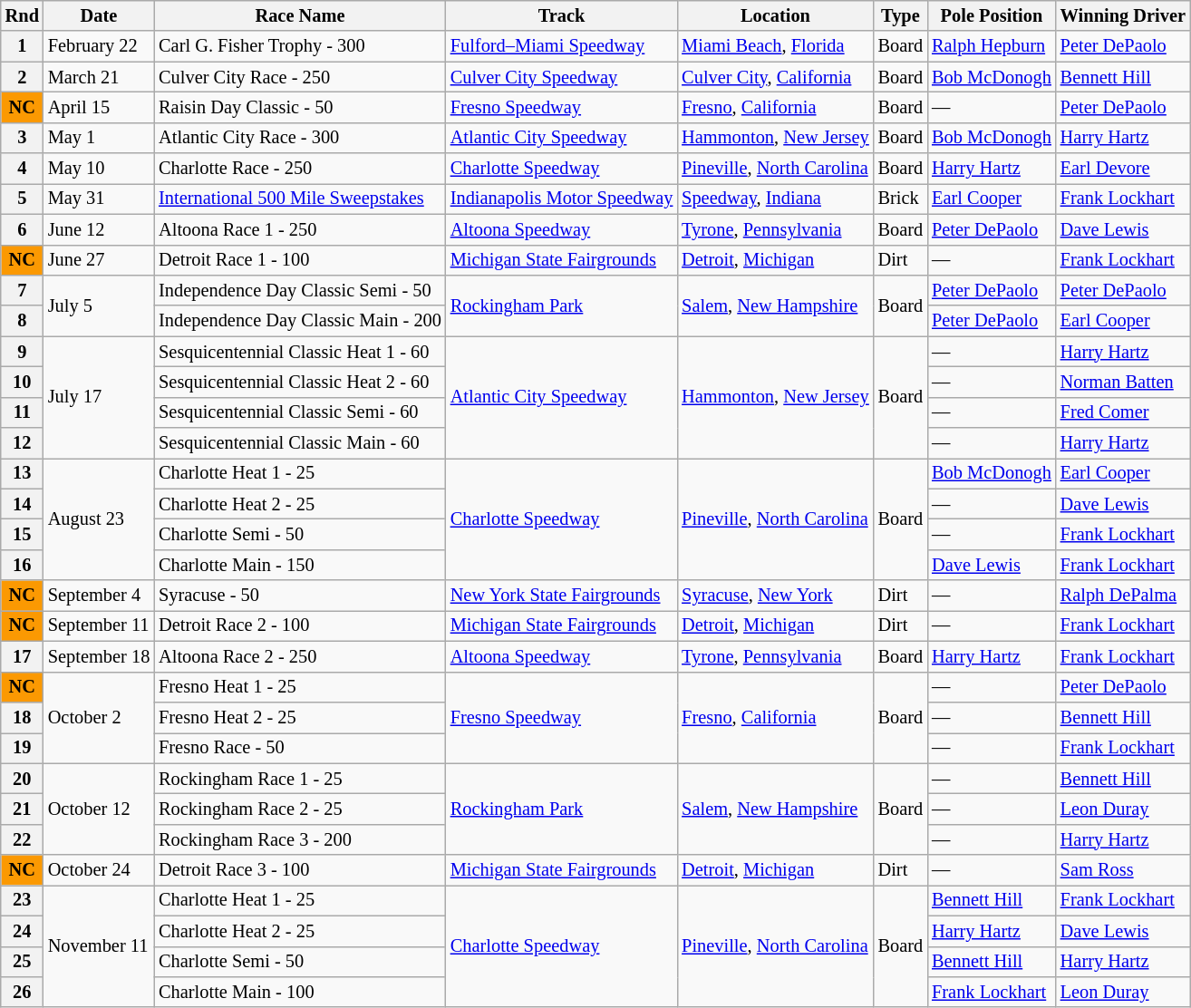<table class="wikitable" style="font-size:85%">
<tr>
<th>Rnd</th>
<th>Date</th>
<th>Race Name</th>
<th>Track</th>
<th>Location</th>
<th>Type</th>
<th>Pole Position</th>
<th>Winning Driver</th>
</tr>
<tr>
<th>1</th>
<td>February 22</td>
<td> Carl G. Fisher Trophy - 300</td>
<td><a href='#'>Fulford–Miami Speedway</a></td>
<td><a href='#'>Miami Beach</a>, <a href='#'>Florida</a></td>
<td>Board</td>
<td> <a href='#'>Ralph Hepburn</a></td>
<td> <a href='#'>Peter DePaolo</a></td>
</tr>
<tr>
<th>2</th>
<td>March 21</td>
<td> Culver City Race - 250</td>
<td><a href='#'>Culver City Speedway</a></td>
<td><a href='#'>Culver City</a>, <a href='#'>California</a></td>
<td>Board</td>
<td> <a href='#'>Bob McDonogh</a></td>
<td> <a href='#'>Bennett Hill</a></td>
</tr>
<tr>
<th style="background:#fb9902; text-align:center;"><strong>NC</strong></th>
<td>April 15</td>
<td> Raisin Day Classic - 50</td>
<td><a href='#'>Fresno Speedway</a></td>
<td><a href='#'>Fresno</a>, <a href='#'>California</a></td>
<td>Board</td>
<td>—</td>
<td> <a href='#'>Peter DePaolo</a></td>
</tr>
<tr>
<th>3</th>
<td>May 1</td>
<td> Atlantic City Race - 300</td>
<td><a href='#'>Atlantic City Speedway</a></td>
<td><a href='#'>Hammonton</a>, <a href='#'>New Jersey</a></td>
<td>Board</td>
<td> <a href='#'>Bob McDonogh</a></td>
<td> <a href='#'>Harry Hartz</a></td>
</tr>
<tr>
<th>4</th>
<td>May 10</td>
<td> Charlotte Race - 250</td>
<td><a href='#'>Charlotte Speedway</a></td>
<td><a href='#'>Pineville</a>, <a href='#'>North Carolina</a></td>
<td>Board</td>
<td> <a href='#'>Harry Hartz</a></td>
<td> <a href='#'>Earl Devore</a></td>
</tr>
<tr>
<th>5</th>
<td>May 31</td>
<td> <a href='#'>International 500 Mile Sweepstakes</a></td>
<td><a href='#'>Indianapolis Motor Speedway</a></td>
<td><a href='#'>Speedway</a>, <a href='#'>Indiana</a></td>
<td>Brick</td>
<td> <a href='#'>Earl Cooper</a></td>
<td> <a href='#'>Frank Lockhart</a></td>
</tr>
<tr>
<th>6</th>
<td>June 12</td>
<td> Altoona Race 1 - 250</td>
<td><a href='#'>Altoona Speedway</a></td>
<td><a href='#'>Tyrone</a>, <a href='#'>Pennsylvania</a></td>
<td>Board</td>
<td> <a href='#'>Peter DePaolo</a></td>
<td> <a href='#'>Dave Lewis</a></td>
</tr>
<tr>
<th style="background:#fb9902; text-align:center;"><strong>NC</strong></th>
<td>June 27</td>
<td> Detroit Race 1 - 100</td>
<td><a href='#'>Michigan State Fairgrounds</a></td>
<td><a href='#'>Detroit</a>, <a href='#'>Michigan</a></td>
<td>Dirt</td>
<td>—</td>
<td> <a href='#'>Frank Lockhart</a></td>
</tr>
<tr>
<th>7</th>
<td rowspan=2>July 5</td>
<td> Independence Day Classic Semi - 50</td>
<td rowspan=2><a href='#'>Rockingham Park</a></td>
<td rowspan=2><a href='#'>Salem</a>, <a href='#'>New Hampshire</a></td>
<td rowspan=2>Board</td>
<td> <a href='#'>Peter DePaolo</a></td>
<td> <a href='#'>Peter DePaolo</a></td>
</tr>
<tr>
<th>8</th>
<td> Independence Day Classic Main - 200</td>
<td> <a href='#'>Peter DePaolo</a></td>
<td> <a href='#'>Earl Cooper</a></td>
</tr>
<tr>
<th>9</th>
<td rowspan=4>July 17</td>
<td> Sesquicentennial Classic Heat 1 - 60</td>
<td rowspan=4><a href='#'>Atlantic City Speedway</a></td>
<td rowspan=4><a href='#'>Hammonton</a>, <a href='#'>New Jersey</a></td>
<td rowspan=4>Board</td>
<td>—</td>
<td> <a href='#'>Harry Hartz</a></td>
</tr>
<tr>
<th>10</th>
<td> Sesquicentennial Classic Heat 2 - 60</td>
<td>—</td>
<td> <a href='#'>Norman Batten</a></td>
</tr>
<tr>
<th>11</th>
<td> Sesquicentennial Classic Semi - 60</td>
<td>—</td>
<td> <a href='#'>Fred Comer</a></td>
</tr>
<tr>
<th>12</th>
<td> Sesquicentennial Classic Main - 60</td>
<td>—</td>
<td> <a href='#'>Harry Hartz</a></td>
</tr>
<tr>
<th>13</th>
<td rowspan=4>August 23</td>
<td> Charlotte Heat 1 - 25</td>
<td rowspan=4><a href='#'>Charlotte Speedway</a></td>
<td rowspan=4><a href='#'>Pineville</a>, <a href='#'>North Carolina</a></td>
<td rowspan=4>Board</td>
<td> <a href='#'>Bob McDonogh</a></td>
<td> <a href='#'>Earl Cooper</a></td>
</tr>
<tr>
<th>14</th>
<td> Charlotte Heat 2 - 25</td>
<td>—</td>
<td> <a href='#'>Dave Lewis</a></td>
</tr>
<tr>
<th>15</th>
<td> Charlotte Semi - 50</td>
<td>—</td>
<td> <a href='#'>Frank Lockhart</a></td>
</tr>
<tr>
<th>16</th>
<td> Charlotte Main - 150</td>
<td> <a href='#'>Dave Lewis</a></td>
<td> <a href='#'>Frank Lockhart</a></td>
</tr>
<tr>
<th style="background:#fb9902; text-align:center;"><strong>NC</strong></th>
<td>September 4</td>
<td> Syracuse - 50</td>
<td><a href='#'>New York State Fairgrounds</a></td>
<td><a href='#'>Syracuse</a>, <a href='#'>New York</a></td>
<td>Dirt</td>
<td>—</td>
<td> <a href='#'>Ralph DePalma</a></td>
</tr>
<tr>
<th style="background:#fb9902; text-align:center;"><strong>NC</strong></th>
<td>September 11</td>
<td> Detroit Race 2 - 100</td>
<td><a href='#'>Michigan State Fairgrounds</a></td>
<td><a href='#'>Detroit</a>, <a href='#'>Michigan</a></td>
<td>Dirt</td>
<td>—</td>
<td> <a href='#'>Frank Lockhart</a></td>
</tr>
<tr>
<th>17</th>
<td>September 18</td>
<td> Altoona Race 2 - 250</td>
<td><a href='#'>Altoona Speedway</a></td>
<td><a href='#'>Tyrone</a>, <a href='#'>Pennsylvania</a></td>
<td>Board</td>
<td> <a href='#'>Harry Hartz</a></td>
<td> <a href='#'>Frank Lockhart</a></td>
</tr>
<tr>
<th style="background:#fb9902; text-align:center;"><strong>NC</strong></th>
<td rowspan=3>October 2</td>
<td> Fresno Heat 1 - 25</td>
<td rowspan=3><a href='#'>Fresno Speedway</a></td>
<td rowspan=3><a href='#'>Fresno</a>, <a href='#'>California</a></td>
<td rowspan=3>Board</td>
<td>—</td>
<td> <a href='#'>Peter DePaolo</a></td>
</tr>
<tr>
<th>18</th>
<td> Fresno Heat 2 - 25</td>
<td>—</td>
<td> <a href='#'>Bennett Hill</a></td>
</tr>
<tr>
<th>19</th>
<td> Fresno Race - 50</td>
<td>—</td>
<td> <a href='#'>Frank Lockhart</a></td>
</tr>
<tr>
<th>20</th>
<td rowspan=3>October 12</td>
<td> Rockingham Race 1 - 25</td>
<td rowspan=3><a href='#'>Rockingham Park</a></td>
<td rowspan=3><a href='#'>Salem</a>, <a href='#'>New Hampshire</a></td>
<td rowspan=3>Board</td>
<td>—</td>
<td> <a href='#'>Bennett Hill</a></td>
</tr>
<tr>
<th>21</th>
<td> Rockingham Race 2 - 25</td>
<td>—</td>
<td> <a href='#'>Leon Duray</a></td>
</tr>
<tr>
<th>22</th>
<td> Rockingham Race 3 - 200</td>
<td>—</td>
<td> <a href='#'>Harry Hartz</a></td>
</tr>
<tr>
<th style="background:#fb9902; text-align:center;"><strong>NC</strong></th>
<td>October 24</td>
<td> Detroit Race 3 - 100</td>
<td><a href='#'>Michigan State Fairgrounds</a></td>
<td><a href='#'>Detroit</a>, <a href='#'>Michigan</a></td>
<td>Dirt</td>
<td>—</td>
<td> <a href='#'>Sam Ross</a></td>
</tr>
<tr>
<th>23</th>
<td rowspan=4>November 11</td>
<td> Charlotte Heat 1 - 25</td>
<td rowspan=4><a href='#'>Charlotte Speedway</a></td>
<td rowspan=4><a href='#'>Pineville</a>, <a href='#'>North Carolina</a></td>
<td rowspan=4>Board</td>
<td> <a href='#'>Bennett Hill</a></td>
<td> <a href='#'>Frank Lockhart</a></td>
</tr>
<tr>
<th>24</th>
<td> Charlotte Heat 2 - 25</td>
<td> <a href='#'>Harry Hartz</a></td>
<td> <a href='#'>Dave Lewis</a></td>
</tr>
<tr>
<th>25</th>
<td> Charlotte Semi - 50</td>
<td> <a href='#'>Bennett Hill</a></td>
<td> <a href='#'>Harry Hartz</a></td>
</tr>
<tr>
<th>26</th>
<td> Charlotte Main - 100</td>
<td> <a href='#'>Frank Lockhart</a></td>
<td> <a href='#'>Leon Duray</a></td>
</tr>
</table>
